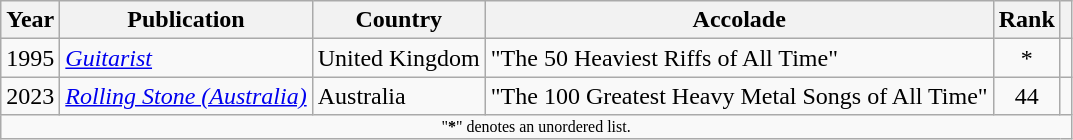<table class="wikitable sortable" style="margin:0em 1em 1em 0pt">
<tr>
<th>Year</th>
<th>Publication</th>
<th>Country</th>
<th>Accolade</th>
<th>Rank</th>
<th class=unsortable></th>
</tr>
<tr>
<td align=center>1995</td>
<td><em><a href='#'>Guitarist</a></em></td>
<td>United Kingdom</td>
<td>"The 50 Heaviest Riffs of All Time"</td>
<td align=center>*</td>
<td></td>
</tr>
<tr>
<td align=center>2023</td>
<td><em><a href='#'>Rolling Stone (Australia)</a></em></td>
<td>Australia</td>
<td>"The 100 Greatest Heavy Metal Songs of All Time"</td>
<td align=center>44</td>
<td></td>
</tr>
<tr class="sortbottom">
<td colspan=6 style=font-size:8pt; align=center>"<strong>*</strong>" denotes an unordered list.</td>
</tr>
</table>
